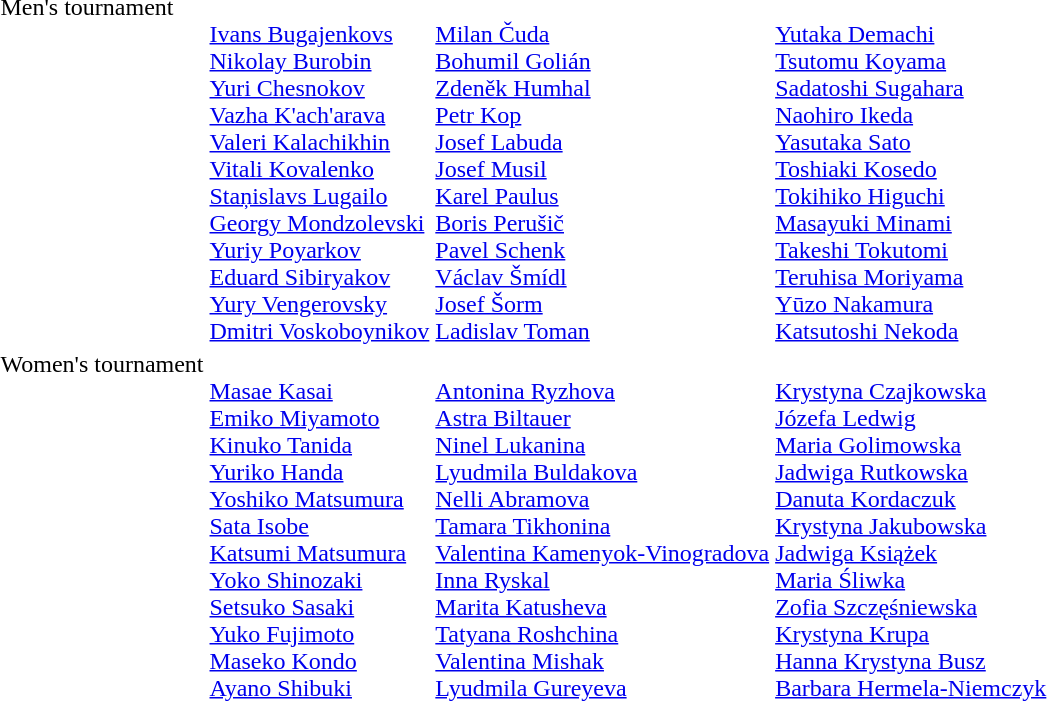<table>
<tr valign="top">
<td>Men's tournament <br></td>
<td valign=top><br><a href='#'>Ivans Bugajenkovs</a><br><a href='#'>Nikolay Burobin</a><br><a href='#'>Yuri Chesnokov</a><br><a href='#'>Vazha K'ach'arava</a><br><a href='#'>Valeri Kalachikhin</a><br><a href='#'>Vitali Kovalenko</a><br><a href='#'>Staņislavs Lugailo</a><br><a href='#'>Georgy Mondzolevski</a><br><a href='#'>Yuriy Poyarkov</a><br><a href='#'>Eduard Sibiryakov</a><br><a href='#'>Yury Vengerovsky</a><br><a href='#'>Dmitri Voskoboynikov</a></td>
<td valign=top><br><a href='#'>Milan Čuda</a><br><a href='#'>Bohumil Golián</a><br><a href='#'>Zdeněk Humhal</a><br><a href='#'>Petr Kop</a><br><a href='#'>Josef Labuda</a><br><a href='#'>Josef Musil</a><br><a href='#'>Karel Paulus</a><br><a href='#'>Boris Perušič</a><br><a href='#'>Pavel Schenk</a><br><a href='#'>Václav Šmídl</a><br><a href='#'>Josef Šorm</a><br><a href='#'>Ladislav Toman</a></td>
<td valign=top><br><a href='#'>Yutaka Demachi</a><br><a href='#'>Tsutomu Koyama</a><br><a href='#'>Sadatoshi Sugahara</a><br><a href='#'>Naohiro Ikeda</a><br><a href='#'>Yasutaka Sato</a><br><a href='#'>Toshiaki Kosedo</a><br><a href='#'>Tokihiko Higuchi</a><br><a href='#'>Masayuki Minami</a><br><a href='#'>Takeshi Tokutomi</a><br><a href='#'>Teruhisa Moriyama</a><br><a href='#'>Yūzo Nakamura</a><br><a href='#'>Katsutoshi Nekoda</a></td>
</tr>
<tr valign="top">
<td>Women's tournament <br></td>
<td valign=top><br><a href='#'>Masae Kasai</a><br><a href='#'>Emiko Miyamoto</a><br><a href='#'>Kinuko Tanida</a><br><a href='#'>Yuriko Handa</a><br><a href='#'>Yoshiko Matsumura</a><br><a href='#'>Sata Isobe</a><br><a href='#'>Katsumi Matsumura</a><br><a href='#'>Yoko Shinozaki</a><br><a href='#'>Setsuko Sasaki</a><br><a href='#'>Yuko Fujimoto</a><br><a href='#'>Maseko Kondo</a><br><a href='#'>Ayano Shibuki</a></td>
<td valign=top><br><a href='#'>Antonina Ryzhova</a><br><a href='#'>Astra Biltauer</a><br><a href='#'>Ninel Lukanina</a><br><a href='#'>Lyudmila Buldakova</a><br><a href='#'>Nelli Abramova</a><br><a href='#'>Tamara Tikhonina</a><br><a href='#'>Valentina Kamenyok-Vinogradova</a><br><a href='#'>Inna Ryskal</a><br><a href='#'>Marita Katusheva</a><br><a href='#'>Tatyana Roshchina</a><br><a href='#'>Valentina Mishak</a><br><a href='#'>Lyudmila Gureyeva</a></td>
<td valign=top><br><a href='#'>Krystyna Czajkowska</a><br><a href='#'>Józefa Ledwig</a><br><a href='#'>Maria Golimowska</a><br><a href='#'>Jadwiga Rutkowska</a><br><a href='#'>Danuta Kordaczuk</a><br><a href='#'>Krystyna Jakubowska</a><br><a href='#'>Jadwiga Książek</a><br><a href='#'>Maria Śliwka</a><br><a href='#'>Zofia Szczęśniewska</a><br><a href='#'>Krystyna Krupa</a><br><a href='#'>Hanna Krystyna Busz</a><br><a href='#'>Barbara Hermela-Niemczyk</a></td>
</tr>
</table>
